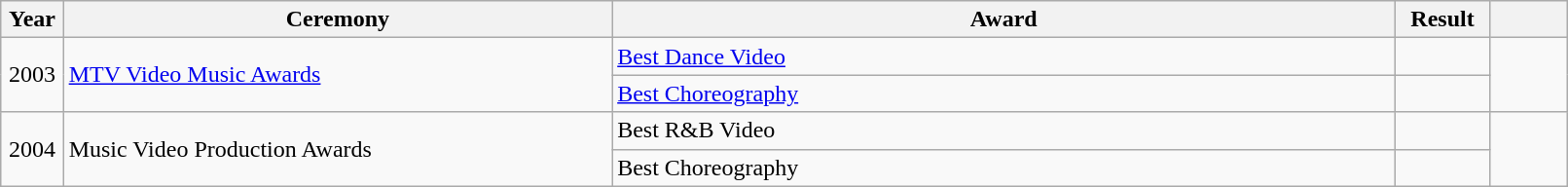<table class="wikitable plainrowheaders" style="width:85%;">
<tr>
<th scope="col" style="width:4%;">Year</th>
<th scope="col" style="width:35%;">Ceremony</th>
<th scope="col" style="width:50%;">Award</th>
<th scope="col" style="width:6%;">Result</th>
<th scope="col" style="width:6%;"></th>
</tr>
<tr>
<td rowspan="2" align="center">2003</td>
<td rowspan="2"><a href='#'>MTV Video Music Awards</a></td>
<td><a href='#'>Best Dance Video</a></td>
<td></td>
<td rowspan="2"></td>
</tr>
<tr>
<td><a href='#'>Best Choreography</a></td>
<td></td>
</tr>
<tr>
<td rowspan="2" align="center">2004</td>
<td rowspan="2">Music Video Production Awards</td>
<td>Best R&B Video</td>
<td></td>
<td rowspan="2"></td>
</tr>
<tr>
<td>Best Choreography</td>
<td></td>
</tr>
</table>
